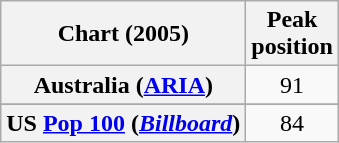<table class="wikitable sortable plainrowheaders">
<tr>
<th>Chart (2005)</th>
<th>Peak<br>position</th>
</tr>
<tr>
<th scope="row">Australia (<a href='#'>ARIA</a>)</th>
<td align="center">91</td>
</tr>
<tr>
</tr>
<tr>
</tr>
<tr>
</tr>
<tr>
<th scope="row">US <a href='#'>Pop 100</a> (<em><a href='#'>Billboard</a></em>)</th>
<td style="text-align:center;">84</td>
</tr>
</table>
